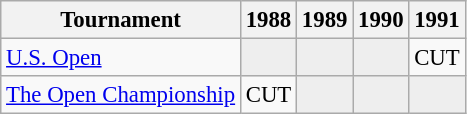<table class="wikitable" style="font-size:95%;text-align:center;">
<tr>
<th>Tournament</th>
<th>1988</th>
<th>1989</th>
<th>1990</th>
<th>1991</th>
</tr>
<tr>
<td align=left><a href='#'>U.S. Open</a></td>
<td style="background:#eeeeee;"></td>
<td style="background:#eeeeee;"></td>
<td style="background:#eeeeee;"></td>
<td>CUT</td>
</tr>
<tr>
<td align=left><a href='#'>The Open Championship</a></td>
<td>CUT</td>
<td style="background:#eeeeee;"></td>
<td style="background:#eeeeee;"></td>
<td style="background:#eeeeee;"></td>
</tr>
</table>
